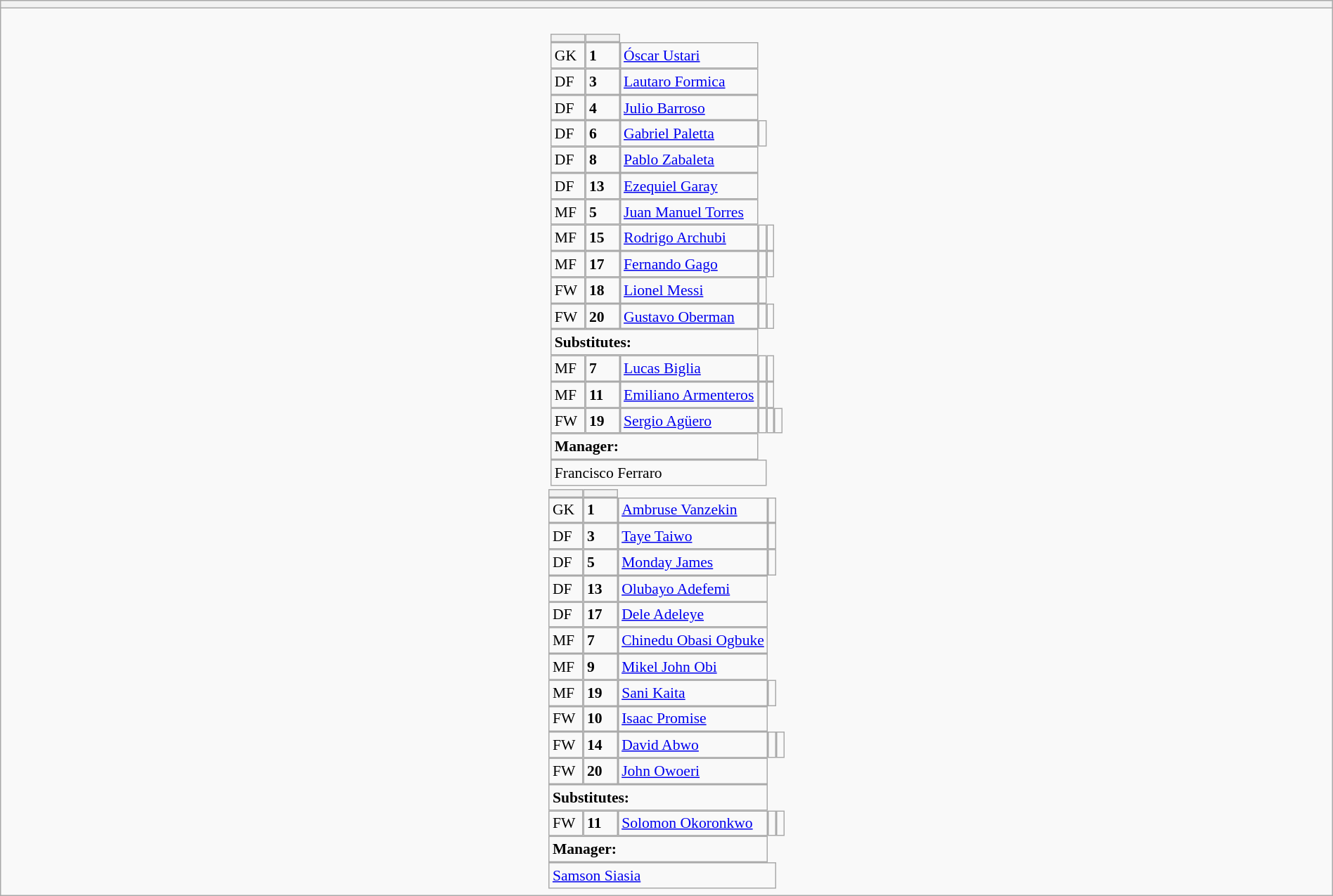<table style="width:100%" class="wikitable collapsible collapsed">
<tr>
<th></th>
</tr>
<tr>
<td><br>






<table style="font-size:90%; margin:0.2em auto;" cellspacing="0" cellpadding="0">
<tr>
<th width="25"></th>
<th width="25"></th>
</tr>
<tr>
<td>GK</td>
<td><strong>1</strong></td>
<td><a href='#'>Óscar Ustari</a></td>
</tr>
<tr>
<td>DF</td>
<td><strong>3</strong></td>
<td><a href='#'>Lautaro Formica</a></td>
</tr>
<tr>
<td>DF</td>
<td><strong>4</strong></td>
<td><a href='#'>Julio Barroso</a></td>
</tr>
<tr>
<td>DF</td>
<td><strong>6</strong></td>
<td><a href='#'>Gabriel Paletta</a></td>
<td></td>
</tr>
<tr>
<td>DF</td>
<td><strong>8</strong></td>
<td><a href='#'>Pablo Zabaleta</a></td>
</tr>
<tr>
<td>DF</td>
<td><strong>13</strong></td>
<td><a href='#'>Ezequiel Garay</a></td>
</tr>
<tr>
<td>MF</td>
<td><strong>5</strong></td>
<td><a href='#'>Juan Manuel Torres</a></td>
</tr>
<tr>
<td>MF</td>
<td><strong>15</strong></td>
<td><a href='#'>Rodrigo Archubi</a></td>
<td></td>
<td></td>
</tr>
<tr>
<td>MF</td>
<td><strong>17</strong></td>
<td><a href='#'>Fernando Gago</a></td>
<td></td>
<td></td>
</tr>
<tr>
<td>FW</td>
<td><strong>18</strong></td>
<td><a href='#'>Lionel Messi</a></td>
<td></td>
</tr>
<tr>
<td>FW</td>
<td><strong>20</strong></td>
<td><a href='#'>Gustavo Oberman</a></td>
<td></td>
<td></td>
</tr>
<tr>
<td colspan=3><strong>Substitutes:</strong></td>
</tr>
<tr>
<td>MF</td>
<td><strong>7</strong></td>
<td><a href='#'>Lucas Biglia</a></td>
<td></td>
<td></td>
</tr>
<tr>
<td>MF</td>
<td><strong>11</strong></td>
<td><a href='#'>Emiliano Armenteros</a></td>
<td></td>
<td></td>
</tr>
<tr>
<td>FW</td>
<td><strong>19</strong></td>
<td><a href='#'>Sergio Agüero</a></td>
<td></td>
<td></td>
<td></td>
</tr>
<tr>
<td colspan=3><strong>Manager:</strong></td>
</tr>
<tr>
<td colspan=4> Francisco Ferraro</td>
</tr>
</table>
<table cellspacing="0" cellpadding="0" style="font-size:90%; margin:0.2em auto;">
<tr>
<th width="25"></th>
<th width="25"></th>
</tr>
<tr>
<td>GK</td>
<td><strong>1</strong></td>
<td><a href='#'>Ambruse Vanzekin</a></td>
<td></td>
</tr>
<tr>
<td>DF</td>
<td><strong>3</strong></td>
<td><a href='#'>Taye Taiwo</a></td>
<td></td>
</tr>
<tr>
<td>DF</td>
<td><strong>5</strong></td>
<td><a href='#'>Monday James</a></td>
<td></td>
</tr>
<tr>
<td>DF</td>
<td><strong>13</strong></td>
<td><a href='#'>Olubayo Adefemi</a></td>
</tr>
<tr>
<td>DF</td>
<td><strong>17</strong></td>
<td><a href='#'>Dele Adeleye</a></td>
</tr>
<tr>
<td>MF</td>
<td><strong>7</strong></td>
<td><a href='#'>Chinedu Obasi Ogbuke</a></td>
</tr>
<tr>
<td>MF</td>
<td><strong>9</strong></td>
<td><a href='#'>Mikel John Obi</a></td>
</tr>
<tr>
<td>MF</td>
<td><strong>19</strong></td>
<td><a href='#'>Sani Kaita</a></td>
<td></td>
</tr>
<tr>
<td>FW</td>
<td><strong>10</strong></td>
<td><a href='#'>Isaac Promise</a></td>
</tr>
<tr>
<td>FW</td>
<td><strong>14</strong></td>
<td><a href='#'>David Abwo</a></td>
<td></td>
<td></td>
</tr>
<tr>
<td>FW</td>
<td><strong>20</strong></td>
<td><a href='#'>John Owoeri</a></td>
</tr>
<tr>
<td colspan=3><strong>Substitutes:</strong></td>
</tr>
<tr>
<td>FW</td>
<td><strong>11</strong></td>
<td><a href='#'>Solomon Okoronkwo</a></td>
<td></td>
<td></td>
</tr>
<tr>
<td colspan=3><strong>Manager:</strong></td>
</tr>
<tr>
<td colspan=4> <a href='#'>Samson Siasia</a></td>
</tr>
</table>
</td>
</tr>
</table>
